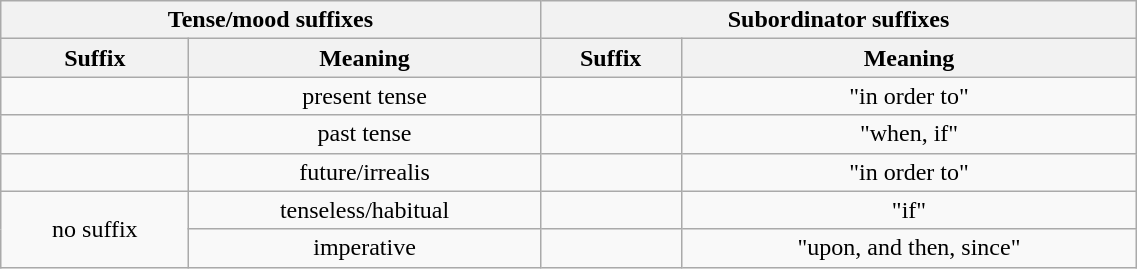<table class="wikitable" style="text-align: center;" width="60%">
<tr>
<th colspan="2">Tense/mood suffixes</th>
<th colspan="2">Subordinator suffixes</th>
</tr>
<tr>
<th>Suffix</th>
<th>Meaning</th>
<th>Suffix</th>
<th>Meaning</th>
</tr>
<tr>
<td></td>
<td>present tense</td>
<td></td>
<td>"in order to"</td>
</tr>
<tr>
<td></td>
<td>past tense</td>
<td></td>
<td>"when, if"</td>
</tr>
<tr>
<td></td>
<td>future/irrealis</td>
<td></td>
<td>"in order to"</td>
</tr>
<tr>
<td rowspan=2>no suffix</td>
<td>tenseless/habitual</td>
<td></td>
<td>"if"</td>
</tr>
<tr>
<td>imperative</td>
<td></td>
<td>"upon, and then, since"</td>
</tr>
</table>
